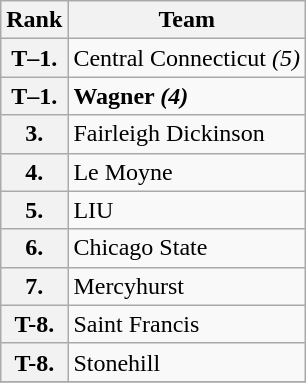<table class="wikitable">
<tr>
<th style=>Rank</th>
<th style=>Team</th>
</tr>
<tr>
<th>T–1.</th>
<td>Central Connecticut <em>(5)</em></td>
</tr>
<tr>
<th>T–1.</th>
<td><strong>Wagner <em>(4)<strong><em></td>
</tr>
<tr>
<th>3.</th>
<td>Fairleigh Dickinson</td>
</tr>
<tr>
<th>4.</th>
<td>Le Moyne</td>
</tr>
<tr>
<th>5.</th>
<td>LIU</td>
</tr>
<tr>
<th>6.</th>
<td>Chicago State</td>
</tr>
<tr>
<th>7.</th>
<td>Mercyhurst</td>
</tr>
<tr>
<th>T-8.</th>
<td>Saint Francis</td>
</tr>
<tr>
<th>T-8.</th>
<td>Stonehill</td>
</tr>
<tr>
</tr>
</table>
